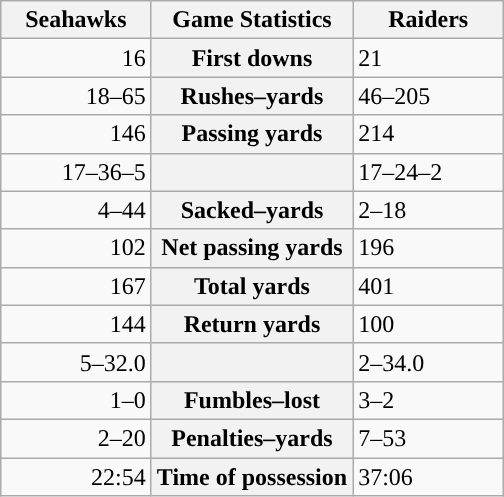<table class="wikitable" style="margin: 1em auto 1em auto">
<tr>
<th style="width:30%;">Seahawks</th>
<th style="width:40%;">Game Statistics</th>
<th style="width:30%;">Raiders</th>
</tr>
<tr>
<td style="text-align:right;">16</td>
<th>First downs</th>
<td>21</td>
</tr>
<tr>
<td style="text-align:right;">18–65</td>
<th>Rushes–yards</th>
<td>46–205</td>
</tr>
<tr>
<td style="text-align:right;">146</td>
<th>Passing yards</th>
<td>214</td>
</tr>
<tr>
<td style="text-align:right;">17–36–5</td>
<th></th>
<td>17–24–2</td>
</tr>
<tr>
<td style="text-align:right;">4–44</td>
<th>Sacked–yards</th>
<td>2–18</td>
</tr>
<tr>
<td style="text-align:right;">102</td>
<th>Net passing yards</th>
<td>196</td>
</tr>
<tr>
<td style="text-align:right;">167</td>
<th>Total yards</th>
<td>401</td>
</tr>
<tr>
<td style="text-align:right;">144</td>
<th>Return yards</th>
<td>100</td>
</tr>
<tr>
<td style="text-align:right;">5–32.0</td>
<th></th>
<td>2–34.0</td>
</tr>
<tr>
<td style="text-align:right;">1–0</td>
<th>Fumbles–lost</th>
<td>3–2</td>
</tr>
<tr>
<td style="text-align:right;">2–20</td>
<th>Penalties–yards</th>
<td>7–53</td>
</tr>
<tr>
<td style="text-align:right;">22:54</td>
<th>Time of possession</th>
<td>37:06</td>
</tr>
</table>
